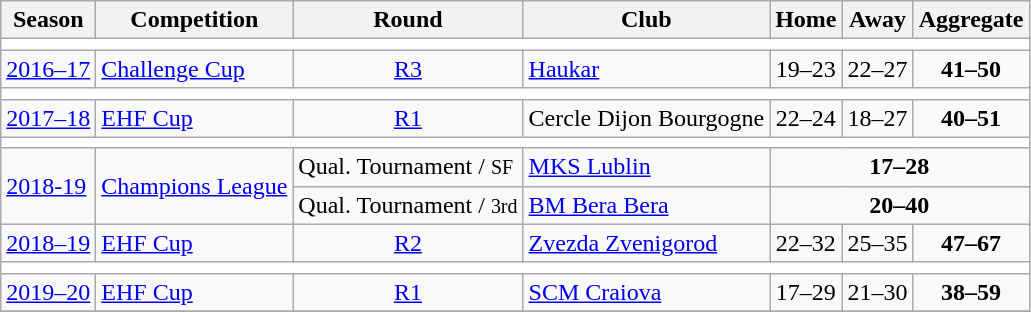<table class="wikitable">
<tr>
<th>Season</th>
<th>Competition</th>
<th>Round</th>
<th>Club</th>
<th>Home</th>
<th>Away</th>
<th>Aggregate</th>
</tr>
<tr>
<td colspan="7" bgcolor=white></td>
</tr>
<tr>
<td><a href='#'>2016–17</a></td>
<td><a href='#'>Challenge Cup</a></td>
<td style="text-align:center;"><a href='#'>R3</a></td>
<td> <a href='#'>Haukar</a></td>
<td style="text-align:center;">19–23</td>
<td style="text-align:center;">22–27</td>
<td style="text-align:center;"><strong>41–50</strong></td>
</tr>
<tr>
<td colspan="7" bgcolor=white></td>
</tr>
<tr>
<td><a href='#'>2017–18</a></td>
<td><a href='#'>EHF Cup</a></td>
<td style="text-align:center;"><a href='#'>R1</a></td>
<td> Cercle Dijon Bourgogne</td>
<td style="text-align:center;">22–24</td>
<td style="text-align:center;">18–27</td>
<td style="text-align:center;"><strong>40–51</strong></td>
</tr>
<tr>
<td colspan="7" bgcolor=white></td>
</tr>
<tr>
<td rowspan=2><a href='#'>2018-19</a></td>
<td rowspan=2><a href='#'>Champions League</a></td>
<td>Qual. Tournament / <small>SF</small></td>
<td> <a href='#'>MKS Lublin</a></td>
<td align=center colspan=3><strong>17–28</strong></td>
</tr>
<tr>
<td>Qual. Tournament / <small>3rd</small></td>
<td> <a href='#'>BM Bera Bera</a></td>
<td align=center colspan=3><strong>20–40</strong></td>
</tr>
<tr>
<td><a href='#'>2018–19</a></td>
<td><a href='#'>EHF Cup</a></td>
<td style="text-align:center;"><a href='#'>R2</a></td>
<td> <a href='#'>Zvezda Zvenigorod</a></td>
<td style="text-align:center;">22–32</td>
<td style="text-align:center;">25–35</td>
<td style="text-align:center;"><strong>47–67</strong></td>
</tr>
<tr>
<td colspan=7 style="text-align: center;" bgcolor=white></td>
</tr>
<tr>
<td><a href='#'>2019–20</a></td>
<td><a href='#'>EHF Cup</a></td>
<td style="text-align:center;"><a href='#'>R1</a></td>
<td> <a href='#'>SCM Craiova</a></td>
<td style="text-align:center;">17–29</td>
<td style="text-align:center;">21–30</td>
<td style="text-align:center;"><strong>38–59</strong></td>
</tr>
<tr>
</tr>
</table>
